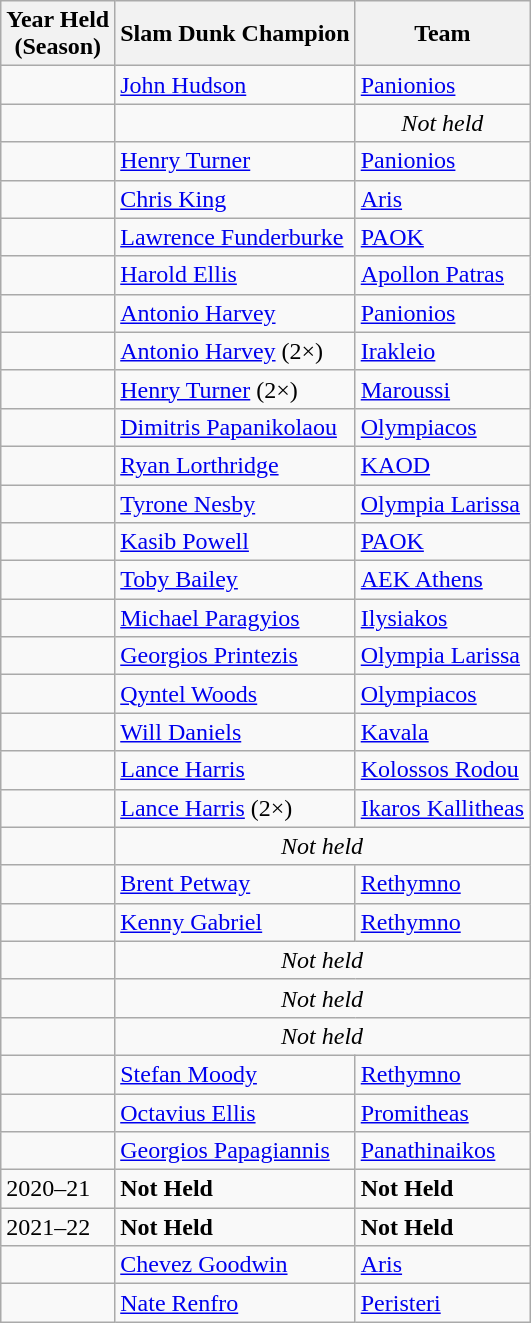<table class="wikitable">
<tr>
<th>Year Held <br>(Season)</th>
<th>Slam Dunk Champion</th>
<th>Team</th>
</tr>
<tr>
<td></td>
<td> <a href='#'>John Hudson</a></td>
<td><a href='#'>Panionios</a></td>
</tr>
<tr>
<td></td>
<td><div></div></td>
<td colspan="2" align="center"><em>Not held</em></td>
</tr>
<tr>
<td></td>
<td> <a href='#'>Henry Turner</a></td>
<td><a href='#'>Panionios</a></td>
</tr>
<tr>
<td></td>
<td> <a href='#'>Chris King</a></td>
<td><a href='#'>Aris</a></td>
</tr>
<tr>
<td></td>
<td> <a href='#'>Lawrence Funderburke</a></td>
<td><a href='#'>PAOK</a></td>
</tr>
<tr>
<td></td>
<td> <a href='#'>Harold Ellis</a></td>
<td><a href='#'>Apollon Patras</a></td>
</tr>
<tr>
<td></td>
<td> <a href='#'>Antonio Harvey</a></td>
<td><a href='#'>Panionios</a></td>
</tr>
<tr>
<td></td>
<td> <a href='#'>Antonio Harvey</a> (2×)</td>
<td><a href='#'>Irakleio</a></td>
</tr>
<tr>
<td></td>
<td> <a href='#'>Henry Turner</a> (2×)</td>
<td><a href='#'>Maroussi</a></td>
</tr>
<tr>
<td></td>
<td> <a href='#'>Dimitris Papanikolaou</a></td>
<td><a href='#'>Olympiacos</a></td>
</tr>
<tr>
<td></td>
<td> <a href='#'>Ryan Lorthridge</a></td>
<td><a href='#'>KAOD</a></td>
</tr>
<tr>
<td></td>
<td> <a href='#'>Tyrone Nesby</a></td>
<td><a href='#'>Olympia Larissa</a></td>
</tr>
<tr>
<td></td>
<td> <a href='#'>Kasib Powell</a></td>
<td><a href='#'>PAOK</a></td>
</tr>
<tr>
<td></td>
<td> <a href='#'>Toby Bailey</a></td>
<td><a href='#'>AEK Athens</a></td>
</tr>
<tr>
<td></td>
<td> <a href='#'>Michael Paragyios</a></td>
<td><a href='#'>Ilysiakos</a></td>
</tr>
<tr>
<td></td>
<td> <a href='#'>Georgios Printezis</a></td>
<td><a href='#'>Olympia Larissa</a></td>
</tr>
<tr>
<td></td>
<td> <a href='#'>Qyntel Woods</a></td>
<td><a href='#'>Olympiacos</a></td>
</tr>
<tr>
<td></td>
<td> <a href='#'>Will Daniels</a></td>
<td><a href='#'>Kavala</a></td>
</tr>
<tr>
<td></td>
<td> <a href='#'>Lance Harris</a></td>
<td><a href='#'>Kolossos Rodou</a></td>
</tr>
<tr>
<td></td>
<td> <a href='#'>Lance Harris</a> (2×)</td>
<td><a href='#'>Ikaros Kallitheas</a></td>
</tr>
<tr>
<td> <div></div></td>
<td colspan="2" align="center"><em>Not held</em></td>
</tr>
<tr>
<td></td>
<td> <a href='#'>Brent Petway</a></td>
<td><a href='#'>Rethymno</a></td>
</tr>
<tr>
<td></td>
<td> <a href='#'>Kenny Gabriel</a></td>
<td><a href='#'>Rethymno</a></td>
</tr>
<tr>
<td> <div></div></td>
<td colspan="2" align="center"><em>Not held</em></td>
</tr>
<tr>
<td> <div></div></td>
<td colspan="2" align="center"><em>Not held</em></td>
</tr>
<tr>
<td> <div></div></td>
<td colspan="2" align="center"><em>Not held</em></td>
</tr>
<tr>
<td></td>
<td> <a href='#'>Stefan Moody</a></td>
<td><a href='#'>Rethymno</a></td>
</tr>
<tr>
<td></td>
<td> <a href='#'>Octavius Ellis</a></td>
<td><a href='#'>Promitheas</a></td>
</tr>
<tr>
<td></td>
<td> <a href='#'>Georgios Papagiannis</a></td>
<td><a href='#'>Panathinaikos</a></td>
</tr>
<tr>
<td>2020–21</td>
<td><div><strong>Not Held</strong></div></td>
<td><div><strong>Not Held</strong></div></td>
</tr>
<tr>
<td>2021–22</td>
<td><div><strong>Not Held</strong></div></td>
<td><div><strong>Not Held</strong></div></td>
</tr>
<tr>
<td></td>
<td> <a href='#'>Chevez Goodwin</a></td>
<td><a href='#'>Aris</a></td>
</tr>
<tr>
<td></td>
<td> <a href='#'>Nate Renfro</a></td>
<td><a href='#'>Peristeri</a></td>
</tr>
</table>
